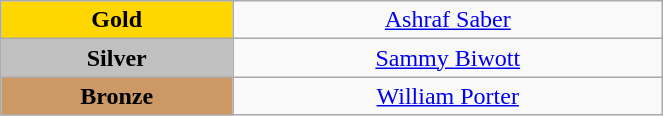<table class="wikitable" style="text-align:center; " width="35%">
<tr>
<td bgcolor="gold"><strong>Gold</strong></td>
<td><a href='#'>Ashraf Saber</a><br>  <small><em></em></small></td>
</tr>
<tr>
<td bgcolor="silver"><strong>Silver</strong></td>
<td><a href='#'>Sammy Biwott</a><br>  <small><em></em></small></td>
</tr>
<tr>
<td bgcolor="CC9966"><strong>Bronze</strong></td>
<td><a href='#'>William Porter</a><br>  <small><em></em></small></td>
</tr>
</table>
